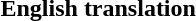<table>
<tr>
<th>English translation</th>
</tr>
<tr>
<td><br></td>
</tr>
</table>
